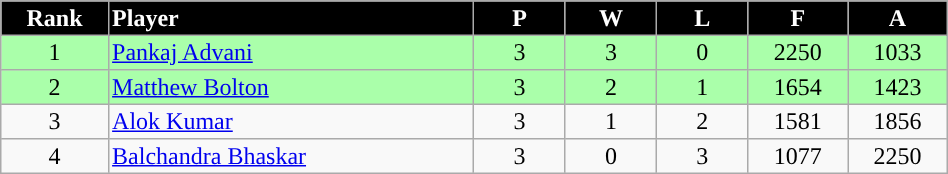<table border="2" cellpadding="2" cellspacing="0" style="margin: 0; background: #f9f9f9; border: 1px #aaa solid; border-collapse: collapse; font-size: 100%;" width=50%>
<tr>
<th bgcolor="000000" style="color:white; text-align:center" width=5%>Rank</th>
<th bgcolor="000000" style="color:white; text-align:left" width=20%>Player</th>
<th bgcolor="000000" style="color:white; text-align:center" width=5%>P</th>
<th bgcolor="000000" style="color:white; text-align:center" width=5%>W</th>
<th bgcolor="000000" style="color:white; text-align:center" width=5%>L</th>
<th bgcolor="000000" style="color:white; text-align:center" width=5%>F</th>
<th bgcolor="000000" style="color:white; text-align:center" width=5%>A</th>
</tr>
<tr>
<td style="text-align:center; background:#aaffaa">1</td>
<td style="text-align:left; background:#aaffaa"> <a href='#'>Pankaj Advani</a></td>
<td style="text-align:center; background:#aaffaa">3</td>
<td style="text-align:center; background:#aaffaa">3</td>
<td style="text-align:center; background:#aaffaa">0</td>
<td style="text-align:center; background:#aaffaa">2250</td>
<td style="text-align:center; background:#aaffaa">1033</td>
</tr>
<tr>
<td style="text-align:center; background:#aaffaa">2</td>
<td style="text-align:left; background:#aaffaa"> <a href='#'>Matthew Bolton</a></td>
<td style="text-align:center; background:#aaffaa">3</td>
<td style="text-align:center; background:#aaffaa">2</td>
<td style="text-align:center; background:#aaffaa">1</td>
<td style="text-align:center; background:#aaffaa">1654</td>
<td style="text-align:center; background:#aaffaa">1423</td>
</tr>
<tr>
<td style="text-align:center">3</td>
<td style="text-align:left;"> <a href='#'>Alok Kumar</a></td>
<td style="text-align:center;">3</td>
<td style="text-align:center;">1</td>
<td style="text-align:center;">2</td>
<td style="text-align:center;">1581</td>
<td style="text-align:center;">1856</td>
</tr>
<tr>
<td style="text-align:center">4</td>
<td style="text-align:left;"> <a href='#'>Balchandra Bhaskar</a></td>
<td style="text-align:center;">3</td>
<td style="text-align:center;">0</td>
<td style="text-align:center;">3</td>
<td style="text-align:center;">1077</td>
<td style="text-align:center;">2250</td>
</tr>
</table>
